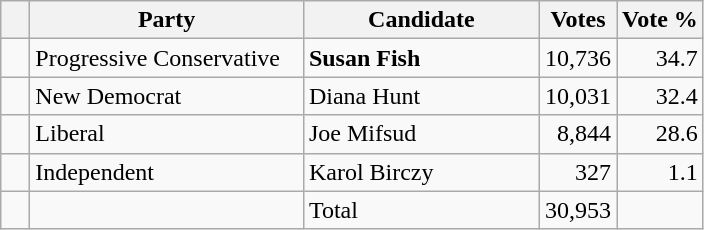<table class="wikitable">
<tr>
<th></th>
<th scope="col" width="175">Party</th>
<th scope="col" width="150">Candidate</th>
<th>Votes</th>
<th>Vote %</th>
</tr>
<tr>
<td>   </td>
<td>Progressive Conservative</td>
<td><strong>Susan Fish</strong></td>
<td align=right>10,736</td>
<td align=right>34.7</td>
</tr>
<tr |>
<td>   </td>
<td>New Democrat</td>
<td>Diana Hunt</td>
<td align=right>10,031</td>
<td align=right>32.4</td>
</tr>
<tr |>
<td>   </td>
<td>Liberal</td>
<td>Joe Mifsud</td>
<td align=right>8,844</td>
<td align=right>28.6<br></td>
</tr>
<tr |>
<td>   </td>
<td>Independent</td>
<td>Karol Birczy</td>
<td align=right>327</td>
<td align=right>1.1</td>
</tr>
<tr |>
<td></td>
<td></td>
<td>Total</td>
<td align=right>30,953</td>
<td></td>
</tr>
</table>
